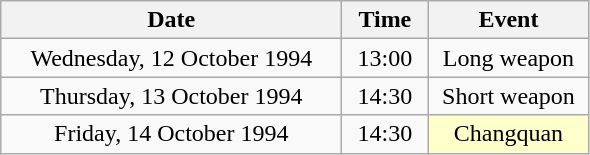<table class = "wikitable" style="text-align:center;">
<tr>
<th width=220>Date</th>
<th width=50>Time</th>
<th width=100>Event</th>
</tr>
<tr>
<td>Wednesday, 12 October 1994</td>
<td>13:00</td>
<td>Long weapon</td>
</tr>
<tr>
<td>Thursday, 13 October 1994</td>
<td>14:30</td>
<td>Short weapon</td>
</tr>
<tr>
<td>Friday, 14 October 1994</td>
<td>14:30</td>
<td bgcolor=ffffcc>Changquan</td>
</tr>
</table>
